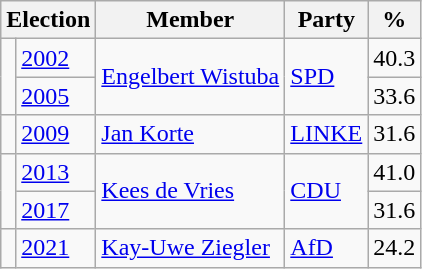<table class=wikitable>
<tr>
<th colspan=2>Election</th>
<th>Member</th>
<th>Party</th>
<th>%</th>
</tr>
<tr>
<td rowspan=2 bgcolor=></td>
<td><a href='#'>2002</a></td>
<td rowspan=2><a href='#'>Engelbert Wistuba</a></td>
<td rowspan=2><a href='#'>SPD</a></td>
<td align=right>40.3</td>
</tr>
<tr>
<td><a href='#'>2005</a></td>
<td align=right>33.6</td>
</tr>
<tr>
<td bgcolor=></td>
<td><a href='#'>2009</a></td>
<td><a href='#'>Jan Korte</a></td>
<td><a href='#'>LINKE</a></td>
<td align=right>31.6</td>
</tr>
<tr>
<td rowspan=2 bgcolor=></td>
<td><a href='#'>2013</a></td>
<td rowspan=2><a href='#'>Kees de Vries</a></td>
<td rowspan=2><a href='#'>CDU</a></td>
<td align=right>41.0</td>
</tr>
<tr>
<td><a href='#'>2017</a></td>
<td align=right>31.6</td>
</tr>
<tr>
<td bgcolor=></td>
<td><a href='#'>2021</a></td>
<td><a href='#'>Kay-Uwe Ziegler</a></td>
<td><a href='#'>AfD</a></td>
<td align=right>24.2</td>
</tr>
</table>
